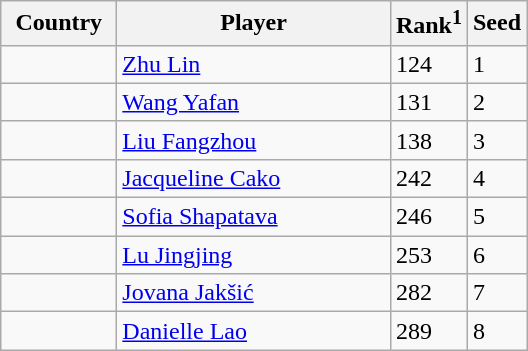<table class="sortable wikitable">
<tr>
<th width="70">Country</th>
<th width="175">Player</th>
<th>Rank<sup>1</sup></th>
<th>Seed</th>
</tr>
<tr>
<td></td>
<td><a href='#'>Zhu Lin</a></td>
<td>124</td>
<td>1</td>
</tr>
<tr>
<td></td>
<td><a href='#'>Wang Yafan</a></td>
<td>131</td>
<td>2</td>
</tr>
<tr>
<td></td>
<td><a href='#'>Liu Fangzhou</a></td>
<td>138</td>
<td>3</td>
</tr>
<tr>
<td></td>
<td><a href='#'>Jacqueline Cako</a></td>
<td>242</td>
<td>4</td>
</tr>
<tr>
<td></td>
<td><a href='#'>Sofia Shapatava</a></td>
<td>246</td>
<td>5</td>
</tr>
<tr>
<td></td>
<td><a href='#'>Lu Jingjing</a></td>
<td>253</td>
<td>6</td>
</tr>
<tr>
<td></td>
<td><a href='#'>Jovana Jakšić</a></td>
<td>282</td>
<td>7</td>
</tr>
<tr>
<td></td>
<td><a href='#'>Danielle Lao</a></td>
<td>289</td>
<td>8</td>
</tr>
</table>
